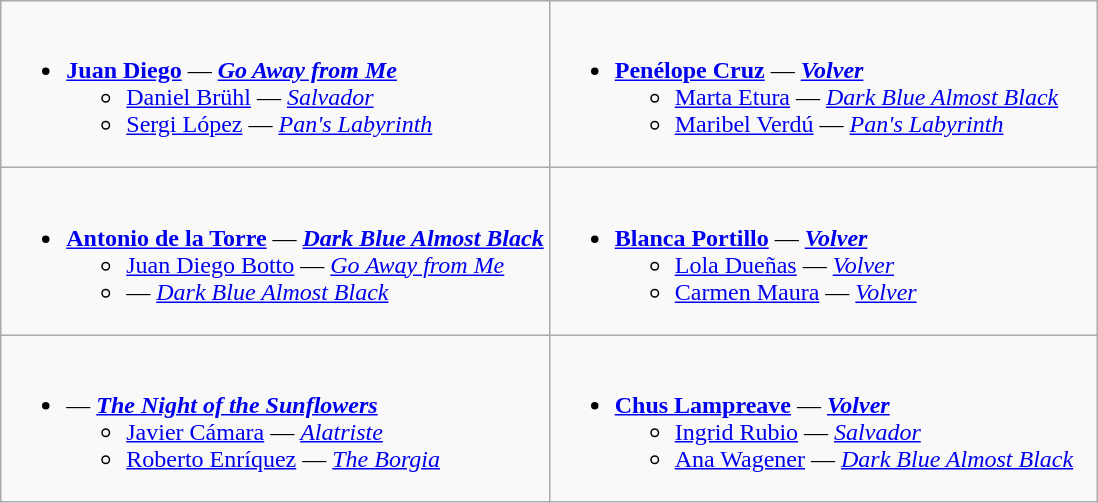<table class=wikitable>
<tr>
<td style="vertical-align:top;" width="50%"><br><ul><li><strong><a href='#'>Juan Diego</a></strong> — <strong><em><a href='#'>Go Away from Me</a></em></strong><ul><li><a href='#'>Daniel Brühl</a> — <em><a href='#'>Salvador</a></em></li><li><a href='#'>Sergi López</a> — <em><a href='#'>Pan's Labyrinth</a></em></li></ul></li></ul></td>
<td style="vertical-align:top;" width="50%"><br><ul><li><strong><a href='#'>Penélope Cruz</a></strong> — <strong><em><a href='#'>Volver</a></em></strong><ul><li><a href='#'>Marta Etura</a> — <em><a href='#'>Dark Blue Almost Black</a></em></li><li><a href='#'>Maribel Verdú</a> — <em><a href='#'>Pan's Labyrinth</a></em></li></ul></li></ul></td>
</tr>
<tr>
<td style="vertical-align:top;" width="50%"><br><ul><li><strong><a href='#'>Antonio de la Torre</a></strong> — <strong><em><a href='#'>Dark Blue Almost Black</a></em></strong><ul><li><a href='#'>Juan Diego Botto</a> — <em><a href='#'>Go Away from Me</a></em></li><li> — <em><a href='#'>Dark Blue Almost Black</a></em></li></ul></li></ul></td>
<td style="vertical-align:top;" width="50%"><br><ul><li><strong><a href='#'>Blanca Portillo</a></strong> — <strong><em><a href='#'>Volver</a></em></strong><ul><li><a href='#'>Lola Dueñas</a> — <em><a href='#'>Volver</a></em></li><li><a href='#'>Carmen Maura</a> — <em><a href='#'>Volver</a></em></li></ul></li></ul></td>
</tr>
<tr>
<td style="vertical-align:top;" width="50%"><br><ul><li><strong></strong> — <strong><em><a href='#'>The Night of the Sunflowers</a></em></strong><ul><li><a href='#'>Javier Cámara</a> — <em><a href='#'>Alatriste</a></em></li><li><a href='#'>Roberto Enríquez</a> — <em><a href='#'>The Borgia</a></em></li></ul></li></ul></td>
<td style="vertical-align:top;" width="50%"><br><ul><li><strong><a href='#'>Chus Lampreave</a></strong> — <strong><em><a href='#'>Volver</a></em></strong><ul><li><a href='#'>Ingrid Rubio</a> — <em><a href='#'>Salvador</a></em></li><li><a href='#'>Ana Wagener</a> — <em><a href='#'>Dark Blue Almost Black</a></em></li></ul></li></ul></td>
</tr>
</table>
